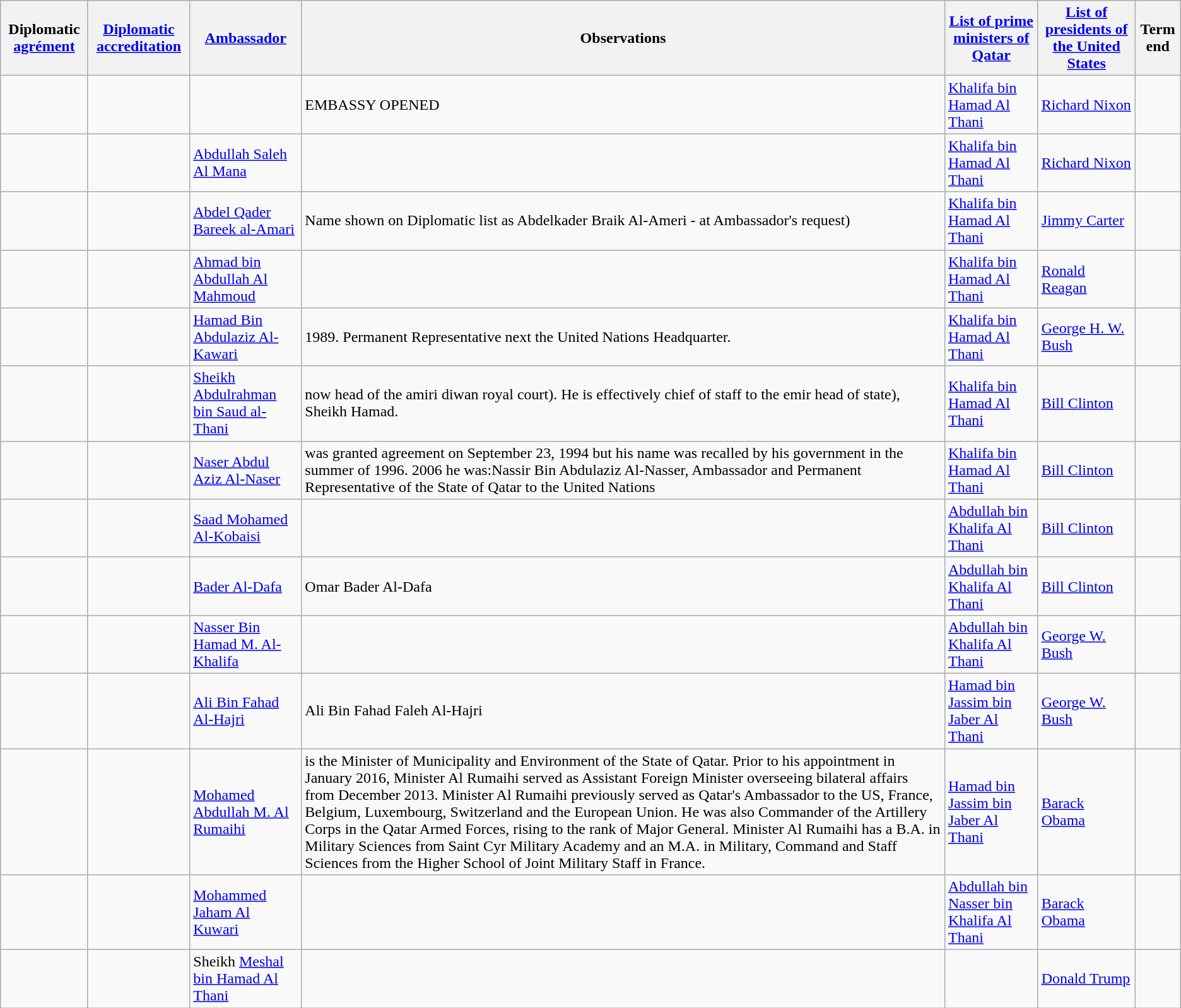<table class="wikitable sortable">
<tr>
<th>Diplomatic <a href='#'>agrément</a></th>
<th><a href='#'>Diplomatic accreditation</a></th>
<th><a href='#'>Ambassador</a></th>
<th>Observations</th>
<th><a href='#'>List of prime ministers of Qatar</a></th>
<th><a href='#'>List of presidents of the United States</a></th>
<th>Term end</th>
</tr>
<tr>
<td></td>
<td></td>
<td></td>
<td>EMBASSY OPENED</td>
<td><a href='#'>Khalifa bin Hamad Al Thani</a></td>
<td><a href='#'>Richard Nixon</a></td>
<td></td>
</tr>
<tr>
<td></td>
<td></td>
<td><a href='#'>Abdullah Saleh Al Mana</a></td>
<td></td>
<td><a href='#'>Khalifa bin Hamad Al Thani</a></td>
<td><a href='#'>Richard Nixon</a></td>
<td></td>
</tr>
<tr>
<td></td>
<td></td>
<td><a href='#'>Abdel Qader Bareek al-Amari</a></td>
<td>Name shown on Diplomatic list as Abdelkader Braik Al-Ameri - at Ambassador's request)</td>
<td><a href='#'>Khalifa bin Hamad Al Thani</a></td>
<td><a href='#'>Jimmy Carter</a></td>
<td></td>
</tr>
<tr>
<td></td>
<td></td>
<td><a href='#'>Ahmad bin Abdullah Al Mahmoud</a></td>
<td></td>
<td><a href='#'>Khalifa bin Hamad Al Thani</a></td>
<td><a href='#'>Ronald Reagan</a></td>
<td></td>
</tr>
<tr>
<td></td>
<td></td>
<td><a href='#'>Hamad Bin Abdulaziz Al-Kawari</a></td>
<td>1989. Permanent Representative next the United Nations Headquarter.</td>
<td><a href='#'>Khalifa bin Hamad Al Thani</a></td>
<td><a href='#'>George H. W. Bush</a></td>
<td></td>
</tr>
<tr>
<td></td>
<td></td>
<td><a href='#'>Sheikh Abdulrahman bin Saud al-Thani</a></td>
<td>now head of the amiri diwan  royal court). He is effectively chief of staff to the emir head of state), Sheikh Hamad.</td>
<td><a href='#'>Khalifa bin Hamad Al Thani</a></td>
<td><a href='#'>Bill Clinton</a></td>
<td></td>
</tr>
<tr>
<td></td>
<td></td>
<td><a href='#'>Naser Abdul Aziz Al-Naser</a></td>
<td>was granted agreement on September 23, 1994 but his name was recalled by his government in the summer of 1996. 2006 he was:Nassir Bin Abdulaziz Al-Nasser, Ambassador and Permanent Representative of the State of Qatar to the United Nations</td>
<td><a href='#'>Khalifa bin Hamad Al Thani</a></td>
<td><a href='#'>Bill Clinton</a></td>
<td></td>
</tr>
<tr>
<td></td>
<td></td>
<td><a href='#'>Saad Mohamed Al-Kobaisi</a></td>
<td></td>
<td><a href='#'>Abdullah bin Khalifa Al Thani</a></td>
<td><a href='#'>Bill Clinton</a></td>
<td></td>
</tr>
<tr>
<td></td>
<td></td>
<td><a href='#'>Bader Al-Dafa</a></td>
<td>Omar Bader Al-Dafa</td>
<td><a href='#'>Abdullah bin Khalifa Al Thani</a></td>
<td><a href='#'>Bill Clinton</a></td>
<td></td>
</tr>
<tr>
<td></td>
<td></td>
<td><a href='#'>Nasser Bin Hamad M. Al-Khalifa</a></td>
<td></td>
<td><a href='#'>Abdullah bin Khalifa Al Thani</a></td>
<td><a href='#'>George W. Bush</a></td>
<td></td>
</tr>
<tr>
<td></td>
<td></td>
<td><a href='#'>Ali Bin Fahad Al-Hajri</a></td>
<td>Ali Bin Fahad Faleh Al-Hajri</td>
<td><a href='#'>Hamad bin Jassim bin Jaber Al Thani</a></td>
<td><a href='#'>George W. Bush</a></td>
<td></td>
</tr>
<tr>
<td></td>
<td></td>
<td><a href='#'>Mohamed Abdullah M. Al Rumaihi</a></td>
<td>is the Minister of Municipality and Environment of the State of Qatar. Prior to his appointment in January 2016, Minister Al Rumaihi served as Assistant Foreign Minister overseeing bilateral affairs from December 2013. Minister Al Rumaihi previously served as Qatar's Ambassador to the US, France, Belgium, Luxembourg, Switzerland and the European Union. He was also Commander of the Artillery Corps in the Qatar Armed Forces, rising to the rank of Major General. Minister Al Rumaihi has a B.A. in Military Sciences from Saint Cyr Military Academy and an M.A. in Military, Command and Staff Sciences from the Higher School of Joint Military Staff in France.</td>
<td><a href='#'>Hamad bin Jassim bin Jaber Al Thani</a></td>
<td><a href='#'>Barack Obama</a></td>
<td></td>
</tr>
<tr>
<td></td>
<td></td>
<td><a href='#'>Mohammed Jaham Al Kuwari</a></td>
<td></td>
<td><a href='#'>Abdullah bin Nasser bin Khalifa Al Thani</a></td>
<td><a href='#'>Barack Obama</a></td>
<td></td>
</tr>
<tr>
<td></td>
<td></td>
<td>Sheikh <a href='#'>Meshal bin Hamad Al Thani</a></td>
<td></td>
<td></td>
<td><a href='#'>Donald Trump</a></td>
<td></td>
</tr>
</table>
